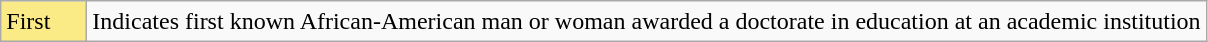<table class="wikitable">
<tr>
<td style="background:#FAEB86; height:20px; width:50px">First</td>
<td>Indicates first known African-American man or woman awarded a doctorate in education at an academic institution</td>
</tr>
</table>
